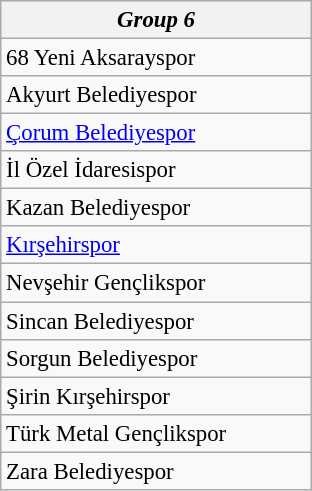<table class="wikitable collapsible collapsed" style="font-size:95%;">
<tr>
<th colspan="1" width="200"><em>Group 6</em></th>
</tr>
<tr>
<td>68 Yeni Aksarayspor</td>
</tr>
<tr>
<td>Akyurt Belediyespor</td>
</tr>
<tr>
<td><a href='#'>Çorum Belediyespor</a></td>
</tr>
<tr>
<td>İl Özel İdaresispor</td>
</tr>
<tr>
<td>Kazan Belediyespor</td>
</tr>
<tr>
<td><a href='#'>Kırşehirspor</a></td>
</tr>
<tr>
<td>Nevşehir Gençlikspor</td>
</tr>
<tr>
<td>Sincan Belediyespor</td>
</tr>
<tr>
<td>Sorgun Belediyespor</td>
</tr>
<tr>
<td>Şirin Kırşehirspor</td>
</tr>
<tr>
<td>Türk Metal Gençlikspor</td>
</tr>
<tr>
<td>Zara Belediyespor</td>
</tr>
</table>
